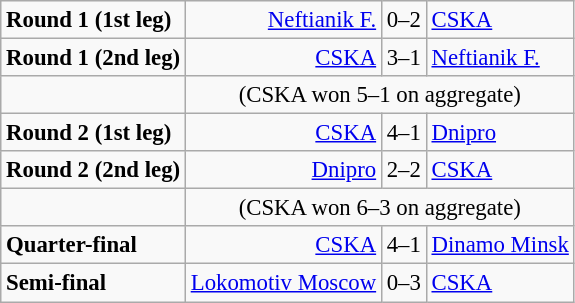<table class="wikitable" style="font-size: 95%;">
<tr>
<td><strong>Round 1 (1st leg)</strong></td>
<td align=right><a href='#'>Neftianik F.</a></td>
<td>0–2</td>
<td><a href='#'>CSKA</a></td>
</tr>
<tr>
<td><strong>Round 1 (2nd leg)</strong></td>
<td align=right><a href='#'>CSKA</a></td>
<td>3–1</td>
<td><a href='#'>Neftianik F.</a></td>
</tr>
<tr>
<td> </td>
<td colspan=4 align=center>(CSKA won 5–1 on aggregate)</td>
</tr>
<tr>
<td><strong>Round 2 (1st leg)</strong></td>
<td align=right><a href='#'>CSKA</a></td>
<td>4–1</td>
<td><a href='#'>Dnipro</a></td>
</tr>
<tr>
<td><strong>Round 2 (2nd leg)</strong></td>
<td align=right><a href='#'>Dnipro</a></td>
<td>2–2</td>
<td><a href='#'>CSKA</a></td>
</tr>
<tr>
<td> </td>
<td colspan=4 align=center>(CSKA won 6–3 on aggregate)</td>
</tr>
<tr>
<td><strong>Quarter-final</strong></td>
<td align=right><a href='#'>CSKA</a></td>
<td>4–1</td>
<td><a href='#'>Dinamo Minsk</a></td>
</tr>
<tr>
<td><strong>Semi-final</strong></td>
<td align=right><a href='#'>Lokomotiv Moscow</a></td>
<td>0–3</td>
<td><a href='#'>CSKA</a></td>
</tr>
</table>
